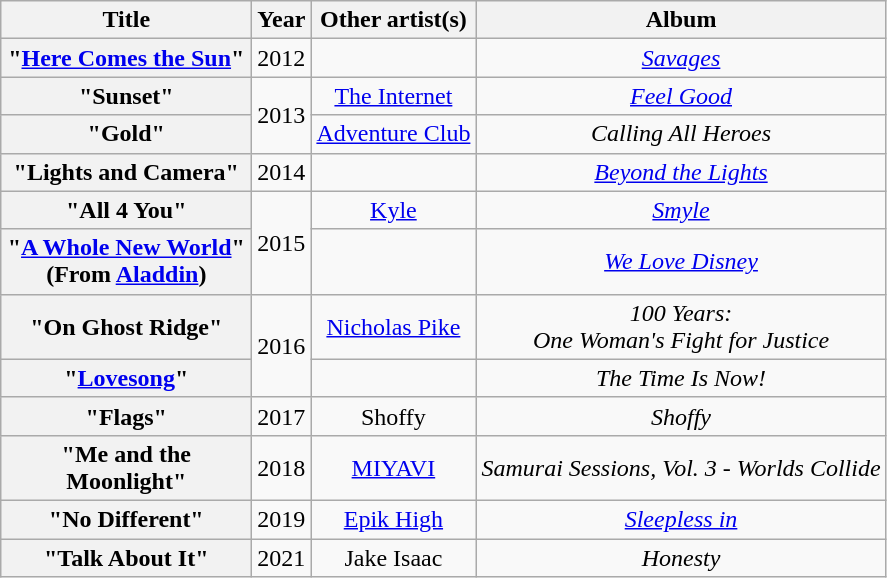<table class="wikitable plainrowheaders" style="text-align:center;">
<tr>
<th scope="col" style="width:10em;">Title</th>
<th scope="col">Year</th>
<th scope="col">Other artist(s)</th>
<th scope="col">Album</th>
</tr>
<tr>
<th scope="row">"<a href='#'>Here Comes the Sun</a>"</th>
<td>2012</td>
<td></td>
<td><em><a href='#'>Savages</a></em></td>
</tr>
<tr>
<th scope="row">"Sunset"</th>
<td rowspan="2">2013</td>
<td><a href='#'>The Internet</a></td>
<td><em><a href='#'>Feel Good</a></em></td>
</tr>
<tr>
<th scope="row">"Gold"</th>
<td><a href='#'>Adventure Club</a></td>
<td><em>Calling All Heroes</em></td>
</tr>
<tr>
<th scope="row">"Lights and Camera"</th>
<td>2014</td>
<td></td>
<td><em><a href='#'>Beyond the Lights</a></em></td>
</tr>
<tr>
<th scope="row">"All 4 You"</th>
<td rowspan="2">2015</td>
<td><a href='#'>Kyle</a></td>
<td><em><a href='#'>Smyle</a></em></td>
</tr>
<tr>
<th scope="row">"<a href='#'>A Whole New World</a>"<br><span>(From <a href='#'>Aladdin</a>)</span></th>
<td></td>
<td><em><a href='#'>We Love Disney</a></em></td>
</tr>
<tr>
<th scope="row">"On Ghost Ridge"</th>
<td rowspan="2">2016</td>
<td><a href='#'>Nicholas Pike</a></td>
<td><em>100 Years:<br>One Woman's Fight for Justice</em></td>
</tr>
<tr>
<th scope="row">"<a href='#'>Lovesong</a>"</th>
<td></td>
<td><em>The Time Is Now!</em></td>
</tr>
<tr>
<th scope="row">"Flags"</th>
<td>2017</td>
<td>Shoffy</td>
<td><em>Shoffy</em></td>
</tr>
<tr>
<th scope="row">"Me and the Moonlight"</th>
<td>2018</td>
<td><a href='#'>MIYAVI</a></td>
<td><em>Samurai Sessions, Vol. 3 - Worlds Collide</em></td>
</tr>
<tr>
<th scope="row">"No Different"</th>
<td>2019</td>
<td><a href='#'>Epik High</a></td>
<td><em><a href='#'>Sleepless in </a></em></td>
</tr>
<tr>
<th scope="row">"Talk About It"</th>
<td>2021</td>
<td>Jake Isaac</td>
<td><em>Honesty</em></td>
</tr>
</table>
